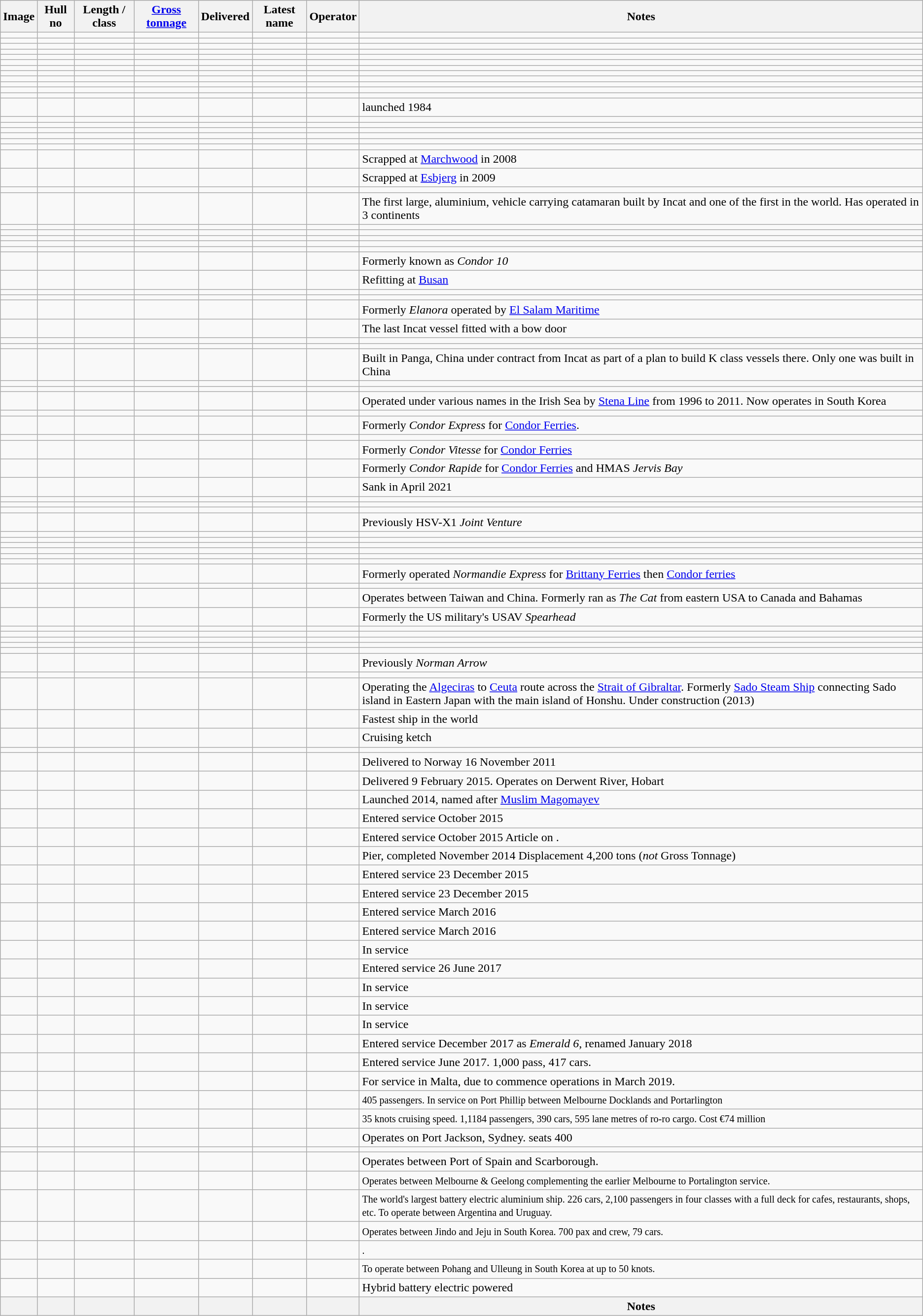<table class="wikitable sortable">
<tr>
<th>Image</th>
<th>Hull no</th>
<th>Length / class</th>
<th><a href='#'>Gross tonnage</a></th>
<th>Delivered</th>
<th>Latest name</th>
<th>Operator</th>
<th>Notes</th>
</tr>
<tr>
<td></td>
<td></td>
<td></td>
<td></td>
<td></td>
<td></td>
<td></td>
<td></td>
</tr>
<tr>
<td></td>
<td></td>
<td></td>
<td></td>
<td></td>
<td></td>
<td></td>
<td></td>
</tr>
<tr>
<td></td>
<td></td>
<td></td>
<td></td>
<td></td>
<td></td>
<td></td>
<td></td>
</tr>
<tr>
<td></td>
<td></td>
<td></td>
<td></td>
<td></td>
<td></td>
<td></td>
<td></td>
</tr>
<tr>
<td></td>
<td></td>
<td></td>
<td></td>
<td></td>
<td></td>
<td></td>
<td></td>
</tr>
<tr>
<td></td>
<td></td>
<td></td>
<td></td>
<td></td>
<td></td>
<td></td>
<td></td>
</tr>
<tr>
<td></td>
<td></td>
<td></td>
<td></td>
<td></td>
<td></td>
<td></td>
<td></td>
</tr>
<tr>
<td></td>
<td></td>
<td></td>
<td></td>
<td></td>
<td></td>
<td></td>
<td></td>
</tr>
<tr>
<td></td>
<td></td>
<td></td>
<td></td>
<td></td>
<td></td>
<td></td>
<td></td>
</tr>
<tr>
<td></td>
<td></td>
<td></td>
<td></td>
<td></td>
<td></td>
<td></td>
<td></td>
</tr>
<tr>
<td></td>
<td></td>
<td></td>
<td></td>
<td></td>
<td></td>
<td></td>
<td></td>
</tr>
<tr>
<td></td>
<td></td>
<td></td>
<td></td>
<td></td>
<td></td>
<td></td>
<td></td>
</tr>
<tr>
<td></td>
<td></td>
<td></td>
<td></td>
<td></td>
<td></td>
<td></td>
<td> launched 1984</td>
</tr>
<tr>
<td></td>
<td></td>
<td></td>
<td></td>
<td></td>
<td></td>
<td></td>
<td></td>
</tr>
<tr>
<td></td>
<td></td>
<td></td>
<td></td>
<td></td>
<td></td>
<td></td>
<td></td>
</tr>
<tr>
<td></td>
<td></td>
<td></td>
<td></td>
<td></td>
<td></td>
<td></td>
<td></td>
</tr>
<tr>
<td></td>
<td></td>
<td></td>
<td></td>
<td></td>
<td></td>
<td></td>
<td></td>
</tr>
<tr>
<td></td>
<td></td>
<td></td>
<td></td>
<td></td>
<td></td>
<td></td>
<td></td>
</tr>
<tr>
<td></td>
<td></td>
<td></td>
<td></td>
<td></td>
<td></td>
<td></td>
<td></td>
</tr>
<tr>
<td></td>
<td></td>
<td></td>
<td></td>
<td></td>
<td></td>
<td></td>
<td>Scrapped at <a href='#'>Marchwood</a> in 2008</td>
</tr>
<tr>
<td></td>
<td></td>
<td></td>
<td></td>
<td></td>
<td></td>
<td></td>
<td>Scrapped at <a href='#'>Esbjerg</a> in 2009</td>
</tr>
<tr>
<td></td>
<td></td>
<td></td>
<td></td>
<td></td>
<td></td>
<td></td>
<td></td>
</tr>
<tr>
<td></td>
<td></td>
<td></td>
<td></td>
<td></td>
<td></td>
<td></td>
<td>The first large, aluminium, vehicle carrying catamaran built by Incat and one of the first in the world. Has operated in 3 continents</td>
</tr>
<tr>
<td></td>
<td></td>
<td></td>
<td></td>
<td></td>
<td></td>
<td></td>
<td></td>
</tr>
<tr>
<td></td>
<td></td>
<td></td>
<td></td>
<td></td>
<td></td>
<td></td>
<td></td>
</tr>
<tr>
<td></td>
<td></td>
<td></td>
<td></td>
<td></td>
<td></td>
<td></td>
<td></td>
</tr>
<tr>
<td></td>
<td></td>
<td></td>
<td></td>
<td></td>
<td></td>
<td></td>
</tr>
<tr>
<td></td>
<td></td>
<td></td>
<td></td>
<td></td>
<td></td>
<td></td>
<td></td>
</tr>
<tr>
<td></td>
<td></td>
<td></td>
<td></td>
<td></td>
<td></td>
<td></td>
<td>Formerly known as <em>Condor 10</em></td>
</tr>
<tr>
<td></td>
<td></td>
<td></td>
<td></td>
<td></td>
<td></td>
<td></td>
<td>Refitting at <a href='#'>Busan</a></td>
</tr>
<tr>
<td></td>
<td></td>
<td></td>
<td></td>
<td></td>
<td></td>
<td></td>
<td></td>
</tr>
<tr>
<td></td>
<td></td>
<td></td>
<td></td>
<td></td>
<td></td>
<td></td>
<td></td>
</tr>
<tr>
<td></td>
<td></td>
<td></td>
<td></td>
<td></td>
<td></td>
<td></td>
<td>Formerly <em>Elanora</em> operated by <a href='#'>El Salam Maritime</a></td>
</tr>
<tr>
<td></td>
<td></td>
<td></td>
<td></td>
<td></td>
<td></td>
<td></td>
<td>The last Incat vessel fitted with a bow door</td>
</tr>
<tr>
<td></td>
<td></td>
<td></td>
<td></td>
<td></td>
<td></td>
<td></td>
<td></td>
</tr>
<tr>
<td></td>
<td></td>
<td></td>
<td></td>
<td></td>
<td></td>
<td></td>
<td></td>
</tr>
<tr>
<td></td>
<td></td>
<td></td>
<td></td>
<td></td>
<td></td>
<td></td>
<td>Built in Panga, China under contract from Incat as part of a plan to build K class vessels there. Only one was built in China</td>
</tr>
<tr>
<td></td>
<td></td>
<td></td>
<td></td>
<td></td>
<td></td>
<td></td>
<td></td>
</tr>
<tr>
<td></td>
<td></td>
<td></td>
<td></td>
<td></td>
<td></td>
<td></td>
<td></td>
</tr>
<tr>
<td></td>
<td></td>
<td></td>
<td></td>
<td></td>
<td></td>
<td></td>
<td>Operated under various names in the Irish Sea by <a href='#'>Stena Line</a> from 1996 to 2011. Now operates in South Korea</td>
</tr>
<tr>
<td></td>
<td></td>
<td></td>
<td></td>
<td></td>
<td></td>
<td></td>
<td></td>
</tr>
<tr>
<td></td>
<td></td>
<td></td>
<td></td>
<td></td>
<td></td>
<td></td>
<td>Formerly <em>Condor Express</em> for <a href='#'>Condor Ferries</a>.</td>
</tr>
<tr>
<td></td>
<td></td>
<td></td>
<td></td>
<td></td>
<td></td>
<td></td>
<td></td>
</tr>
<tr>
<td></td>
<td></td>
<td></td>
<td></td>
<td></td>
<td></td>
<td></td>
<td>Formerly <em>Condor Vitesse</em> for <a href='#'>Condor Ferries</a></td>
</tr>
<tr>
<td></td>
<td></td>
<td></td>
<td></td>
<td></td>
<td></td>
<td></td>
<td>Formerly <em>Condor Rapide</em> for <a href='#'>Condor Ferries</a> and HMAS <em>Jervis Bay</em></td>
</tr>
<tr>
<td></td>
<td></td>
<td></td>
<td></td>
<td></td>
<td></td>
<td></td>
<td>Sank in April 2021</td>
</tr>
<tr>
<td></td>
<td></td>
<td></td>
<td></td>
<td></td>
<td></td>
<td></td>
<td></td>
</tr>
<tr>
<td></td>
<td></td>
<td></td>
<td></td>
<td></td>
<td></td>
<td></td>
<td></td>
</tr>
<tr>
<td></td>
<td></td>
<td></td>
<td></td>
<td></td>
<td></td>
<td></td>
<td></td>
</tr>
<tr>
<td></td>
<td></td>
<td></td>
<td></td>
<td></td>
<td></td>
<td></td>
<td>Previously HSV-X1 <em>Joint Venture</em></td>
</tr>
<tr>
<td></td>
<td></td>
<td></td>
<td></td>
<td></td>
<td></td>
<td></td>
<td></td>
</tr>
<tr>
<td></td>
<td></td>
<td></td>
<td></td>
<td></td>
<td></td>
<td></td>
<td></td>
</tr>
<tr>
<td></td>
<td></td>
<td></td>
<td></td>
<td></td>
<td></td>
<td></td>
<td></td>
</tr>
<tr>
<td></td>
<td></td>
<td></td>
<td></td>
<td></td>
<td></td>
<td></td>
<td></td>
</tr>
<tr>
<td></td>
<td></td>
<td></td>
<td></td>
<td></td>
<td></td>
<td></td>
<td></td>
</tr>
<tr>
<td></td>
<td></td>
<td></td>
<td></td>
<td></td>
<td></td>
<td></td>
<td></td>
</tr>
<tr>
<td></td>
<td></td>
<td></td>
<td></td>
<td></td>
<td></td>
<td></td>
<td>Formerly operated <em>Normandie Express</em> for <a href='#'>Brittany Ferries</a> then <a href='#'>Condor ferries</a></td>
</tr>
<tr>
<td></td>
<td></td>
<td></td>
<td></td>
<td></td>
<td></td>
<td></td>
<td></td>
</tr>
<tr>
<td></td>
<td></td>
<td></td>
<td></td>
<td></td>
<td></td>
<td></td>
<td>Operates between Taiwan and China. Formerly ran as <em>The Cat</em> from eastern USA to Canada and Bahamas</td>
</tr>
<tr>
<td></td>
<td></td>
<td></td>
<td></td>
<td></td>
<td></td>
<td></td>
<td>Formerly the US military's USAV <em>Spearhead</em></td>
</tr>
<tr>
<td></td>
<td></td>
<td></td>
<td></td>
<td></td>
<td></td>
<td></td>
<td></td>
</tr>
<tr>
<td></td>
<td></td>
<td></td>
<td></td>
<td></td>
<td></td>
<td></td>
<td></td>
</tr>
<tr>
<td></td>
<td></td>
<td></td>
<td></td>
<td></td>
<td></td>
<td></td>
<td></td>
</tr>
<tr>
<td></td>
<td></td>
<td></td>
<td></td>
<td></td>
<td></td>
<td></td>
<td></td>
</tr>
<tr>
<td></td>
<td></td>
<td></td>
<td></td>
<td></td>
<td></td>
<td></td>
<td></td>
</tr>
<tr>
<td></td>
<td></td>
<td></td>
<td></td>
<td></td>
<td></td>
<td></td>
<td>Previously <em>Norman Arrow</em></td>
</tr>
<tr>
<td></td>
<td></td>
<td></td>
<td></td>
<td></td>
<td></td>
<td></td>
<td></td>
</tr>
<tr>
<td></td>
<td></td>
<td></td>
<td></td>
<td></td>
<td></td>
<td></td>
<td>Operating the <a href='#'>Algeciras</a> to <a href='#'>Ceuta</a> route across the <a href='#'>Strait of Gibraltar</a>. Formerly <a href='#'>Sado Steam Ship</a> connecting Sado island in Eastern Japan with the main island of Honshu. Under construction (2013)</td>
</tr>
<tr>
<td></td>
<td></td>
<td></td>
<td></td>
<td></td>
<td></td>
<td></td>
<td>Fastest ship in the world</td>
</tr>
<tr>
<td></td>
<td></td>
<td></td>
<td></td>
<td></td>
<td></td>
<td></td>
<td>Cruising ketch</td>
</tr>
<tr>
<td></td>
<td></td>
<td></td>
<td></td>
<td></td>
<td></td>
<td></td>
<td></td>
</tr>
<tr>
<td></td>
<td></td>
<td></td>
<td></td>
<td></td>
<td></td>
<td></td>
<td>Delivered to Norway 16 November 2011</td>
</tr>
<tr>
<td></td>
<td></td>
<td></td>
<td></td>
<td></td>
<td></td>
<td></td>
<td>Delivered 9 February 2015. Operates on Derwent River, Hobart</td>
</tr>
<tr>
<td></td>
<td></td>
<td></td>
<td></td>
<td></td>
<td></td>
<td></td>
<td>Launched 2014, named after <a href='#'>Muslim Magomayev</a></td>
</tr>
<tr>
<td></td>
<td></td>
<td></td>
<td></td>
<td></td>
<td></td>
<td></td>
<td>Entered service October 2015</td>
</tr>
<tr>
<td></td>
<td></td>
<td></td>
<td></td>
<td></td>
<td></td>
<td></td>
<td>Entered service October 2015 Article on .</td>
</tr>
<tr>
<td></td>
<td></td>
<td></td>
<td></td>
<td></td>
<td></td>
<td></td>
<td>Pier, completed November 2014 Displacement 4,200 tons (<em>not</em> Gross Tonnage)</td>
</tr>
<tr>
<td></td>
<td></td>
<td></td>
<td></td>
<td></td>
<td></td>
<td></td>
<td>Entered service 23 December 2015</td>
</tr>
<tr>
<td></td>
<td></td>
<td></td>
<td></td>
<td></td>
<td></td>
<td></td>
<td>Entered service 23 December 2015</td>
</tr>
<tr>
<td></td>
<td></td>
<td></td>
<td></td>
<td></td>
<td></td>
<td></td>
<td>Entered service March 2016</td>
</tr>
<tr>
<td></td>
<td></td>
<td></td>
<td></td>
<td></td>
<td></td>
<td></td>
<td>Entered service March 2016</td>
</tr>
<tr>
<td></td>
<td></td>
<td></td>
<td></td>
<td></td>
<td></td>
<td></td>
<td>In service</td>
</tr>
<tr>
<td></td>
<td></td>
<td></td>
<td></td>
<td></td>
<td></td>
<td></td>
<td>Entered service 26 June 2017</td>
</tr>
<tr>
<td></td>
<td></td>
<td></td>
<td></td>
<td></td>
<td></td>
<td></td>
<td>In service</td>
</tr>
<tr>
<td></td>
<td></td>
<td></td>
<td></td>
<td></td>
<td></td>
<td></td>
<td>In service</td>
</tr>
<tr>
<td></td>
<td></td>
<td></td>
<td></td>
<td></td>
<td></td>
<td></td>
<td>In service</td>
</tr>
<tr>
<td></td>
<td></td>
<td></td>
<td></td>
<td></td>
<td></td>
<td></td>
<td>Entered service December 2017 as <em>Emerald 6</em>, renamed January 2018</td>
</tr>
<tr>
<td></td>
<td></td>
<td></td>
<td></td>
<td></td>
<td></td>
<td></td>
<td>Entered service June 2017. 1,000 pass, 417 cars.</td>
</tr>
<tr>
<td></td>
<td></td>
<td></td>
<td></td>
<td></td>
<td></td>
<td></td>
<td>For service in Malta, due to commence operations in March 2019.</td>
</tr>
<tr>
<td></td>
<td></td>
<td></td>
<td></td>
<td></td>
<td></td>
<td></td>
<td><small> 405 passengers. In service on Port Phillip between Melbourne Docklands and Portarlington</small></td>
</tr>
<tr>
<td></td>
<td></td>
<td></td>
<td></td>
<td></td>
<td></td>
<td></td>
<td><small>35 knots cruising speed. 1,1184 passengers, 390 cars, 595 lane metres of ro-ro cargo. Cost €74 million</small></td>
</tr>
<tr>
<td></td>
<td></td>
<td></td>
<td></td>
<td></td>
<td></td>
<td></td>
<td>Operates on Port Jackson, Sydney. seats 400</td>
</tr>
<tr>
<td></td>
<td></td>
<td></td>
<td></td>
<td></td>
<td></td>
<td></td>
<td></td>
</tr>
<tr>
<td></td>
<td></td>
<td></td>
<td></td>
<td></td>
<td></td>
<td></td>
<td>Operates between Port of Spain and Scarborough.</td>
</tr>
<tr>
<td></td>
<td></td>
<td></td>
<td></td>
<td></td>
<td></td>
<td></td>
<td><small>Operates between Melbourne & Geelong complementing the earlier Melbourne to Portalington service. </small></td>
</tr>
<tr>
<td></td>
<td></td>
<td></td>
<td></td>
<td></td>
<td></td>
<td></td>
<td><small>The world's largest battery electric aluminium ship. 226 cars, 2,100 passengers in four classes with a full deck for cafes, restaurants, shops, etc. To operate between Argentina and Uruguay.</small></td>
</tr>
<tr>
<td></td>
<td></td>
<td></td>
<td></td>
<td></td>
<td></td>
<td></td>
<td><small>Operates between Jindo and Jeju in South Korea. 700 pax and crew, 79 cars. </small></td>
</tr>
<tr>
<td></td>
<td></td>
<td></td>
<td></td>
<td></td>
<td></td>
<td></td>
<td><small>.</small></td>
</tr>
<tr>
<td></td>
<td></td>
<td></td>
<td></td>
<td></td>
<td></td>
<td></td>
<td><small>To operate between Pohang and Ulleung in South Korea at up to 50 knots. </small></td>
</tr>
<tr>
<td></td>
<td></td>
<td></td>
<td></td>
<td></td>
<td></td>
<td></td>
<td>Hybrid battery electric powered</td>
</tr>
<tr>
<th></th>
<th></th>
<th></th>
<th></th>
<th></th>
<th></th>
<th></th>
<th>Notes</th>
</tr>
</table>
